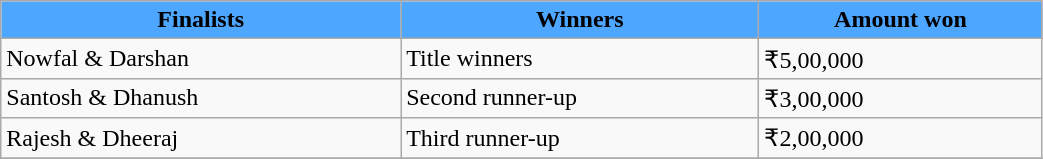<table class="wikitable" width="55%">
<tr>
<th scope="col" style ="background: #4da6ff;"style="background: #8FBC8F ;color:black">Finalists</th>
<th scope="col" style ="background: #4da6ff;"style="background: #8FBC8F ;color:black">Winners</th>
<th scope="col" style ="background: #4da6ff;"style="background: #8FBC8F ;color:black">Amount won</th>
</tr>
<tr>
<td>Nowfal & Darshan</td>
<td>Title winners</td>
<td>₹5,00,000</td>
</tr>
<tr>
<td>Santosh & Dhanush</td>
<td>Second runner-up</td>
<td>₹3,00,000</td>
</tr>
<tr>
<td>Rajesh & Dheeraj</td>
<td>Third runner-up</td>
<td>₹2,00,000</td>
</tr>
<tr>
</tr>
</table>
